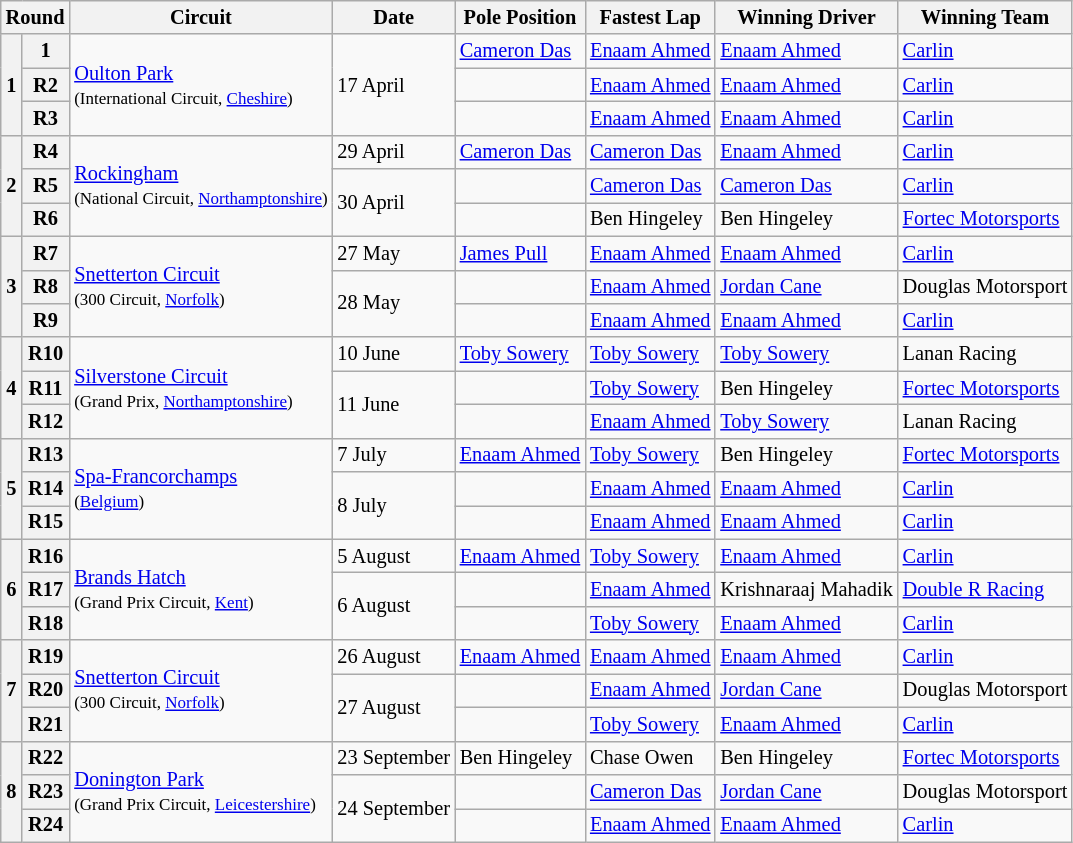<table class="wikitable" style="font-size: 85%">
<tr>
<th colspan=2>Round</th>
<th>Circuit</th>
<th>Date</th>
<th>Pole Position</th>
<th>Fastest Lap</th>
<th>Winning Driver</th>
<th>Winning Team</th>
</tr>
<tr>
<th rowspan=3>1</th>
<th>1</th>
<td rowspan=3><a href='#'>Oulton Park</a><br><small>(International Circuit, <a href='#'>Cheshire</a>)</small></td>
<td rowspan=3>17 April</td>
<td> <a href='#'>Cameron Das</a></td>
<td> <a href='#'>Enaam Ahmed</a></td>
<td> <a href='#'>Enaam Ahmed</a></td>
<td><a href='#'>Carlin</a></td>
</tr>
<tr>
<th>R2</th>
<td></td>
<td> <a href='#'>Enaam Ahmed</a></td>
<td> <a href='#'>Enaam Ahmed</a></td>
<td><a href='#'>Carlin</a></td>
</tr>
<tr>
<th>R3</th>
<td></td>
<td> <a href='#'>Enaam Ahmed</a></td>
<td> <a href='#'>Enaam Ahmed</a></td>
<td><a href='#'>Carlin</a></td>
</tr>
<tr>
<th rowspan=3>2</th>
<th>R4</th>
<td rowspan=3><a href='#'>Rockingham</a><br><small>(National Circuit, <a href='#'>Northamptonshire</a>)</small></td>
<td>29 April</td>
<td> <a href='#'>Cameron Das</a></td>
<td> <a href='#'>Cameron Das</a></td>
<td> <a href='#'>Enaam Ahmed</a></td>
<td><a href='#'>Carlin</a></td>
</tr>
<tr>
<th>R5</th>
<td rowspan=2>30 April</td>
<td></td>
<td> <a href='#'>Cameron Das</a></td>
<td> <a href='#'>Cameron Das</a></td>
<td><a href='#'>Carlin</a></td>
</tr>
<tr>
<th>R6</th>
<td></td>
<td> Ben Hingeley</td>
<td> Ben Hingeley</td>
<td><a href='#'>Fortec Motorsports</a></td>
</tr>
<tr>
<th rowspan=3>3</th>
<th>R7</th>
<td rowspan=3><a href='#'>Snetterton Circuit</a><br><small>(300 Circuit, <a href='#'>Norfolk</a>)</small></td>
<td>27 May</td>
<td> <a href='#'>James Pull</a></td>
<td> <a href='#'>Enaam Ahmed</a></td>
<td> <a href='#'>Enaam Ahmed</a></td>
<td><a href='#'>Carlin</a></td>
</tr>
<tr>
<th>R8</th>
<td rowspan=2>28 May</td>
<td></td>
<td> <a href='#'>Enaam Ahmed</a></td>
<td> <a href='#'>Jordan Cane</a></td>
<td>Douglas Motorsport</td>
</tr>
<tr>
<th>R9</th>
<td></td>
<td> <a href='#'>Enaam Ahmed</a></td>
<td> <a href='#'>Enaam Ahmed</a></td>
<td><a href='#'>Carlin</a></td>
</tr>
<tr>
<th rowspan=3>4</th>
<th>R10</th>
<td rowspan=3><a href='#'>Silverstone Circuit</a><br><small>(Grand Prix, <a href='#'>Northamptonshire</a>)</small></td>
<td>10 June</td>
<td> <a href='#'>Toby Sowery</a></td>
<td> <a href='#'>Toby Sowery</a></td>
<td> <a href='#'>Toby Sowery</a></td>
<td>Lanan Racing</td>
</tr>
<tr>
<th>R11</th>
<td rowspan=2>11 June</td>
<td></td>
<td> <a href='#'>Toby Sowery</a></td>
<td> Ben Hingeley</td>
<td><a href='#'>Fortec Motorsports</a></td>
</tr>
<tr>
<th>R12</th>
<td></td>
<td> <a href='#'>Enaam Ahmed</a></td>
<td> <a href='#'>Toby Sowery</a></td>
<td>Lanan Racing</td>
</tr>
<tr>
<th rowspan=3>5</th>
<th>R13</th>
<td rowspan=3><a href='#'>Spa-Francorchamps</a><br><small>(<a href='#'>Belgium</a>)</small></td>
<td>7 July</td>
<td> <a href='#'>Enaam Ahmed</a></td>
<td> <a href='#'>Toby Sowery</a></td>
<td> Ben Hingeley</td>
<td><a href='#'>Fortec Motorsports</a></td>
</tr>
<tr>
<th>R14</th>
<td rowspan=2>8 July</td>
<td></td>
<td> <a href='#'>Enaam Ahmed</a></td>
<td> <a href='#'>Enaam Ahmed</a></td>
<td><a href='#'>Carlin</a></td>
</tr>
<tr>
<th>R15</th>
<td></td>
<td> <a href='#'>Enaam Ahmed</a></td>
<td> <a href='#'>Enaam Ahmed</a></td>
<td><a href='#'>Carlin</a></td>
</tr>
<tr>
<th rowspan=3>6</th>
<th>R16</th>
<td rowspan=3><a href='#'>Brands Hatch</a><br><small>(Grand Prix Circuit, <a href='#'>Kent</a>)</small></td>
<td>5 August</td>
<td> <a href='#'>Enaam Ahmed</a></td>
<td> <a href='#'>Toby Sowery</a></td>
<td> <a href='#'>Enaam Ahmed</a></td>
<td><a href='#'>Carlin</a></td>
</tr>
<tr>
<th>R17</th>
<td rowspan=2>6 August</td>
<td></td>
<td> <a href='#'>Enaam Ahmed</a></td>
<td> Krishnaraaj Mahadik</td>
<td><a href='#'>Double R Racing</a></td>
</tr>
<tr>
<th>R18</th>
<td></td>
<td> <a href='#'>Toby Sowery</a></td>
<td> <a href='#'>Enaam Ahmed</a></td>
<td><a href='#'>Carlin</a></td>
</tr>
<tr>
<th rowspan=3>7</th>
<th>R19</th>
<td rowspan=3><a href='#'>Snetterton Circuit</a><br><small>(300 Circuit, <a href='#'>Norfolk</a>)</small></td>
<td>26 August</td>
<td> <a href='#'>Enaam Ahmed</a></td>
<td> <a href='#'>Enaam Ahmed</a></td>
<td> <a href='#'>Enaam Ahmed</a></td>
<td><a href='#'>Carlin</a></td>
</tr>
<tr>
<th>R20</th>
<td rowspan=2>27 August</td>
<td></td>
<td> <a href='#'>Enaam Ahmed</a></td>
<td> <a href='#'>Jordan Cane</a></td>
<td>Douglas Motorsport</td>
</tr>
<tr>
<th>R21</th>
<td></td>
<td> <a href='#'>Toby Sowery</a></td>
<td> <a href='#'>Enaam Ahmed</a></td>
<td><a href='#'>Carlin</a></td>
</tr>
<tr>
<th rowspan=3>8</th>
<th>R22</th>
<td rowspan=3><a href='#'>Donington Park</a><br><small>(Grand Prix Circuit, <a href='#'>Leicestershire</a>)</small></td>
<td>23 September</td>
<td> Ben Hingeley</td>
<td> Chase Owen</td>
<td> Ben Hingeley</td>
<td><a href='#'>Fortec Motorsports</a></td>
</tr>
<tr>
<th>R23</th>
<td rowspan=2>24 September</td>
<td></td>
<td> <a href='#'>Cameron Das</a></td>
<td> <a href='#'>Jordan Cane</a></td>
<td>Douglas Motorsport</td>
</tr>
<tr>
<th>R24</th>
<td></td>
<td> <a href='#'>Enaam Ahmed</a></td>
<td> <a href='#'>Enaam Ahmed</a></td>
<td><a href='#'>Carlin</a></td>
</tr>
</table>
